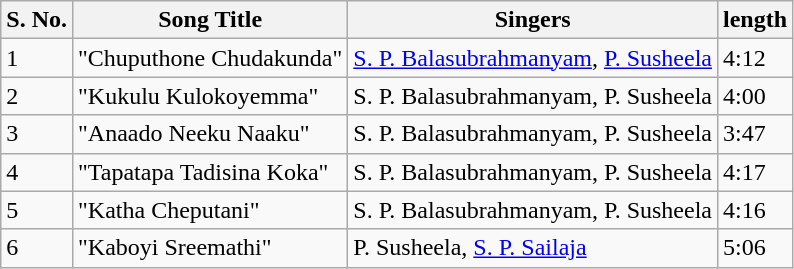<table class="wikitable">
<tr>
<th>S. No.</th>
<th>Song Title</th>
<th>Singers</th>
<th>length</th>
</tr>
<tr>
<td>1</td>
<td>"Chuputhone Chudakunda"</td>
<td><a href='#'>S. P. Balasubrahmanyam</a>, <a href='#'>P. Susheela</a></td>
<td>4:12</td>
</tr>
<tr>
<td>2</td>
<td>"Kukulu Kulokoyemma"</td>
<td>S. P. Balasubrahmanyam, P. Susheela</td>
<td>4:00</td>
</tr>
<tr>
<td>3</td>
<td>"Anaado Neeku Naaku"</td>
<td>S. P. Balasubrahmanyam, P. Susheela</td>
<td>3:47</td>
</tr>
<tr>
<td>4</td>
<td>"Tapatapa Tadisina Koka"</td>
<td>S. P. Balasubrahmanyam, P. Susheela</td>
<td>4:17</td>
</tr>
<tr>
<td>5</td>
<td>"Katha Cheputani"</td>
<td>S. P. Balasubrahmanyam, P. Susheela</td>
<td>4:16</td>
</tr>
<tr>
<td>6</td>
<td>"Kaboyi Sreemathi"</td>
<td>P. Susheela, <a href='#'>S. P. Sailaja</a></td>
<td>5:06</td>
</tr>
</table>
